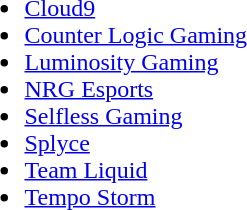<table cellspacing="20">
<tr>
<td valign="top" width="700px"><br><ul><li><a href='#'>Cloud9</a></li><li><a href='#'>Counter Logic Gaming</a></li><li><a href='#'>Luminosity Gaming</a></li><li><a href='#'>NRG Esports</a></li><li><a href='#'>Selfless Gaming</a></li><li><a href='#'>Splyce</a></li><li><a href='#'>Team Liquid</a></li><li><a href='#'>Tempo Storm</a></li></ul></td>
</tr>
<tr>
</tr>
</table>
